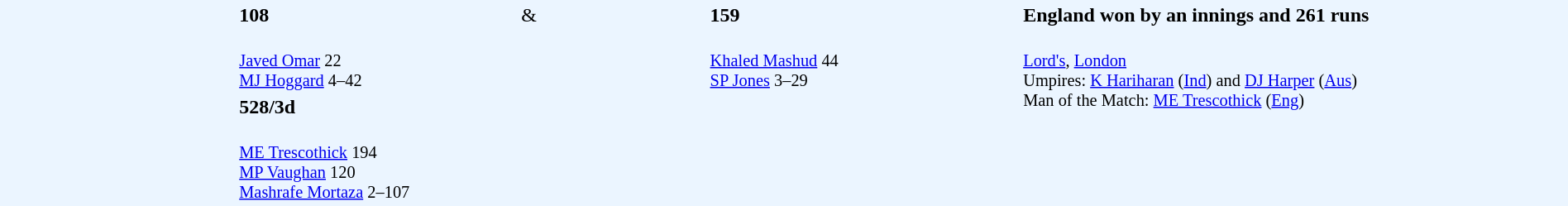<table width="100%" style="background: #EBF5FF">
<tr>
<td width="15%" valign="top" rowspan="2"><strong></strong></td>
<td width="18%"><strong>108</strong></td>
<td width="12%">&</td>
<td width="20%"><strong>159</strong></td>
<td width="35%"><strong>England won by an innings and 261 runs</strong></td>
</tr>
<tr>
<td style="font-size: 85%;"><br><a href='#'>Javed Omar</a> 22<br>
<a href='#'>MJ Hoggard</a> 4–42</td>
<td></td>
<td style="font-size: 85%;"><br><a href='#'>Khaled Mashud</a> 44 
<br><a href='#'>SP Jones</a> 3–29</td>
<td valign="top" style="font-size: 85%;" rowspan="3"><br><a href='#'>Lord's</a>, <a href='#'>London</a><br>
Umpires: <a href='#'>K Hariharan</a> (<a href='#'>Ind</a>) and <a href='#'>DJ Harper</a> (<a href='#'>Aus</a>)<br>
Man of the Match: <a href='#'>ME Trescothick</a> (<a href='#'>Eng</a>)</td>
</tr>
<tr>
<td valign="top" rowspan="2"><strong></strong></td>
<td><strong>528/3d</strong></td>
</tr>
<tr>
<td style="font-size: 85%;"><br><a href='#'>ME Trescothick</a> 194<br>
<a href='#'>MP Vaughan</a> 120<br>
<a href='#'>Mashrafe Mortaza</a> 2–107</td>
<td></td>
<td valign="top" style="font-size: 85%;"></td>
</tr>
</table>
